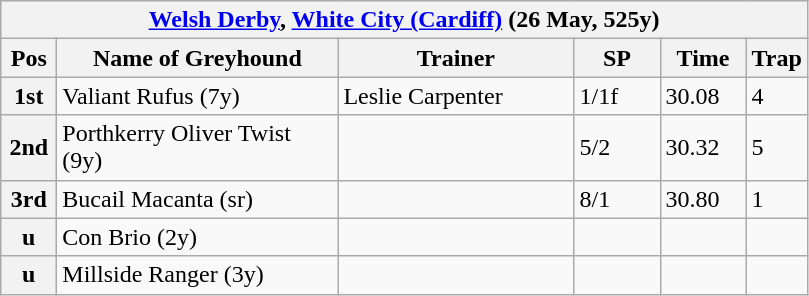<table class="wikitable">
<tr>
<th colspan="6"><a href='#'>Welsh Derby</a>, <a href='#'>White City (Cardiff)</a> (26 May, 525y)</th>
</tr>
<tr>
<th width=30>Pos</th>
<th width=180>Name of Greyhound</th>
<th width=150>Trainer</th>
<th width=50>SP</th>
<th width=50>Time</th>
<th width=30>Trap</th>
</tr>
<tr>
<th>1st</th>
<td>Valiant Rufus (7y)</td>
<td>Leslie Carpenter</td>
<td>1/1f</td>
<td>30.08</td>
<td>4</td>
</tr>
<tr>
<th>2nd</th>
<td>Porthkerry Oliver Twist (9y)</td>
<td></td>
<td>5/2</td>
<td>30.32</td>
<td>5</td>
</tr>
<tr>
<th>3rd</th>
<td>Bucail Macanta (sr)</td>
<td></td>
<td>8/1</td>
<td>30.80</td>
<td>1</td>
</tr>
<tr>
<th>u</th>
<td>Con Brio (2y)</td>
<td></td>
<td></td>
<td></td>
<td></td>
</tr>
<tr>
<th>u</th>
<td>Millside Ranger (3y)</td>
<td></td>
<td></td>
<td></td>
<td></td>
</tr>
</table>
